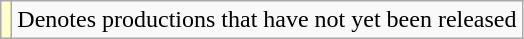<table class="wikitable">
<tr>
<td style="background:#FFFFCC;"></td>
<td>Denotes productions that have not yet been released</td>
</tr>
</table>
